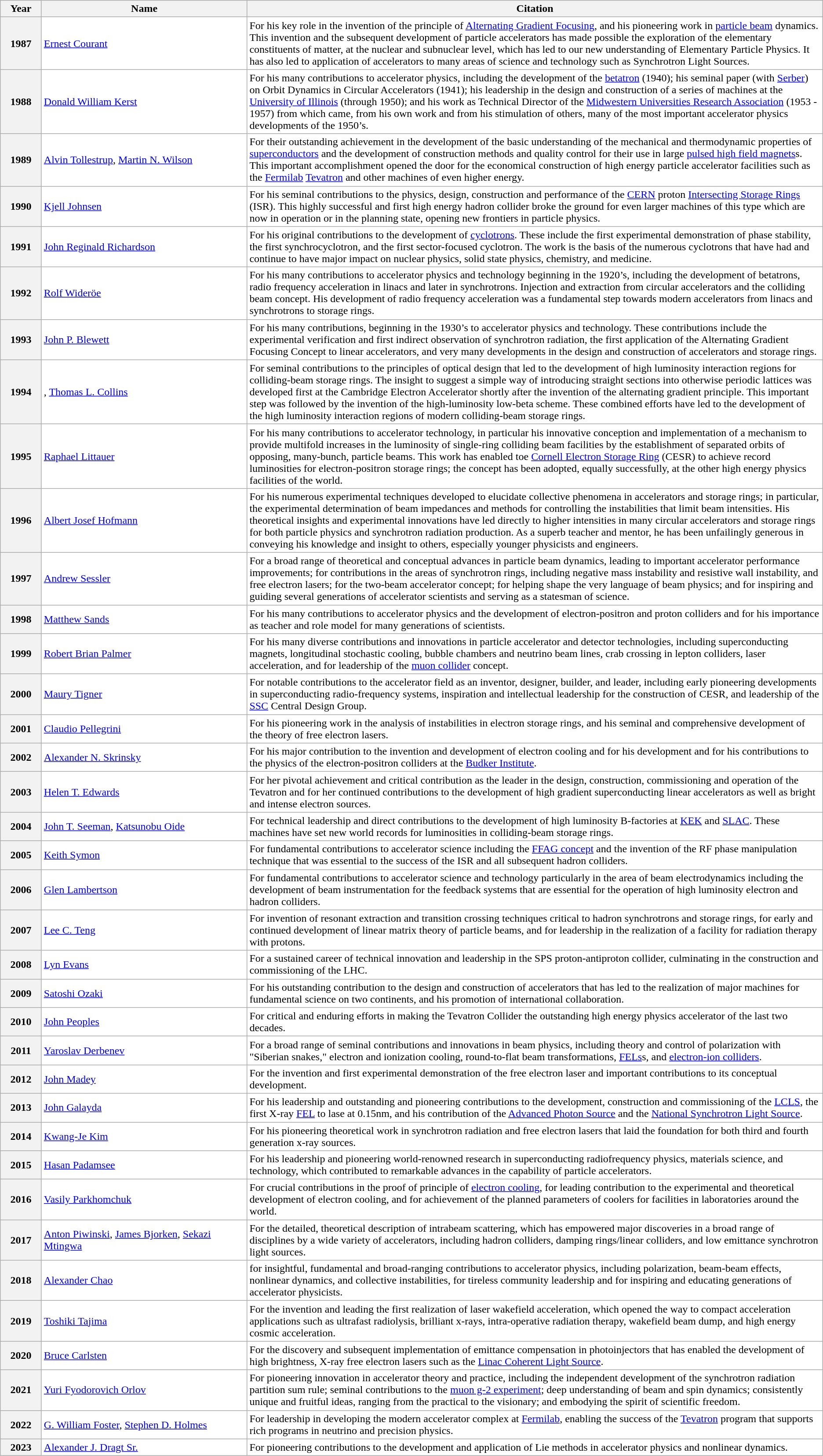<table class="wikitable sortable">
<tr>
<th width=5%>Year</th>
<th width=25% class="unsortable">Name</th>
<th width=70% class="unsortable">Citation</th>
</tr>
<tr bgcolor=#ffffff>
<th>1987</th>
<td><a href='#'>Ernest Courant</a></td>
<td>For his key role in the invention of the principle of <a href='#'>Alternating Gradient Focusing</a>, and his pioneering work in <a href='#'>particle beam</a> dynamics. This invention and the subsequent development of particle accelerators has made possible the exploration of the elementary constituents of matter, at the nuclear and subnuclear level, which has led to our new understanding of Elementary Particle Physics. It has also led to application of accelerators to many areas of science and technology such as Synchrotron Light Sources.</td>
</tr>
<tr bgcolor=#ffffff>
<th>1988</th>
<td><a href='#'>Donald William Kerst</a></td>
<td>For his many contributions to accelerator physics, including the development of the <a href='#'>betatron</a> (1940); his seminal paper (with <a href='#'>Serber</a>) on Orbit Dynamics in Circular Accelerators (1941); his leadership in the design and construction of a series of machines at the <a href='#'>University of Illinois</a> (through 1950); and his work as Technical Director of the <a href='#'>Midwestern Universities Research Association</a> (1953 - 1957) from which came, from his own work and from his stimulation of others, many of the most important accelerator physics developments of the 1950’s.</td>
</tr>
<tr bgcolor=#ffffff>
<th>1989</th>
<td><a href='#'>Alvin Tollestrup</a>, <a href='#'>Martin N. Wilson</a></td>
<td>For their outstanding achievement in the development of the basic understanding of the mechanical and thermodynamic properties of <a href='#'>superconductors</a> and the development of construction methods and quality control for their use in large <a href='#'>pulsed high field magnets</a>s. This important accomplishment opened the door for the economical construction of high energy particle accelerator facilities such as the <a href='#'>Fermilab</a> <a href='#'>Tevatron</a> and other machines of even higher energy.</td>
</tr>
<tr bgcolor=#ffffff>
<th>1990</th>
<td><a href='#'>Kjell Johnsen</a></td>
<td>For his seminal contributions to the physics, design, construction and performance of the <a href='#'>CERN</a> proton <a href='#'>Intersecting Storage Rings</a> (ISR). This highly successful and first high energy hadron collider broke the ground for even larger machines of this type which are now in operation or in the planning state, opening new frontiers in particle physics.</td>
</tr>
<tr bgcolor=#ffffff>
<th>1991</th>
<td><a href='#'>John Reginald Richardson</a></td>
<td>For his original contributions to the development of <a href='#'>cyclotrons</a>. These include the first experimental demonstration of phase stability, the first synchrocyclotron, and the first sector-focused cyclotron. The work is the basis of the numerous cyclotrons that have had and continue to have major impact on nuclear physics, solid state physics, chemistry, and medicine.</td>
</tr>
<tr bgcolor=#ffffff>
<th>1992</th>
<td><a href='#'>Rolf Wideröe</a></td>
<td>For his many contributions to accelerator physics and technology beginning in the 1920’s, including the development of betatrons, radio frequency acceleration in linacs and later in synchrotrons. Injection and extraction from circular accelerators and the colliding beam concept. His development of radio frequency acceleration was a fundamental step towards modern accelerators from linacs and synchrotrons to storage rings.</td>
</tr>
<tr bgcolor=#ffffff>
<th>1993</th>
<td><a href='#'>John P. Blewett</a></td>
<td>For his many contributions, beginning in the 1930’s to accelerator physics and technology. These contributions include the experimental verification and first indirect observation of synchrotron radiation, the first application of the Alternating Gradient Focusing Concept to linear accelerators, and very many developments in the design and construction of accelerators and storage rings.</td>
</tr>
<tr bgcolor=#ffffff>
<th>1994</th>
<td>, <a href='#'>Thomas L. Collins</a></td>
<td>For seminal contributions to the principles of optical design that led to the development of high luminosity interaction regions for colliding-beam storage rings. The insight to suggest a simple way of introducing straight sections into otherwise periodic lattices was developed first at the Cambridge Electron Accelerator shortly after the invention of the alternating gradient principle. This important step was followed by the invention of the high-luminosity low-beta scheme. These combined efforts have led to the development of the high luminosity interaction regions of modern colliding-beam storage rings.</td>
</tr>
<tr bgcolor=#ffffff>
<th>1995</th>
<td><a href='#'>Raphael Littauer</a></td>
<td>For his many contributions to accelerator technology, in particular his innovative conception and implementation of a mechanism to provide multifold increases in the luminosity of single-ring colliding beam facilities by the establishment of separated orbits of opposing, manу-bunch, particle beams. This work has enabled toe <a href='#'>Cornell Electron Storage Ring</a> (CESR) to achieve record luminosities for electron-positron storage rings; the concept has been adopted, equally successfully, at the other high energy physics facilities of the world.</td>
</tr>
<tr bgcolor=#ffffff>
<th>1996</th>
<td><a href='#'>Albert Josef Hofmann</a></td>
<td>For his numerous experimental techniques developed to elucidate collective phenomena in accelerators and storage rings; in particular, the experimental determination of beam impedances and methods for controlling the instabilities that limit beam intensities. His theoretical insights and experimental innovations have led directly to higher intensities in many circular accelerators and storage rings for both particle physics and synchrotron radiation production. As a superb teacher and mentor, he has been unfailingly generous in conveying his knowledge and insight to others, especially younger physicists and engineers.</td>
</tr>
<tr bgcolor=#ffffff>
<th>1997</th>
<td><a href='#'>Andrew Sessler</a></td>
<td>For a broad range of theoretical and conceptual advances in particle beam dynamics, leading to important accelerator performance improvements; for contributions in the areas of synchrotron rings, including negative mass instability and resistive wall instability, and free electron lasers; for the two-beam accelerator concept; for helping shape the very language of beam physics; and for inspiring and guiding several generations of accelerator scientists and serving as a statesman of science.</td>
</tr>
<tr bgcolor=#ffffff>
<th>1998</th>
<td><a href='#'>Matthew Sands</a></td>
<td>For his many contributions to accelerator physics and the development of electron-positron and proton colliders and for his importance as teacher and role model for many generations of scientists.</td>
</tr>
<tr bgcolor=#ffffff>
<th>1999</th>
<td><a href='#'>Robert Brian Palmer</a></td>
<td>For his many diverse contributions and innovations in particle accelerator and detector technologies, including superconducting magnets, longitudinal stochastic cooling, bubble chambers and neutrino beam lines, crab crossing in lepton colliders, laser acceleration, and for leadership of the <a href='#'>muon collider</a> concept.</td>
</tr>
<tr bgcolor=#ffffff>
<th>2000</th>
<td><a href='#'>Maury Tigner</a></td>
<td>For notable contributions to the accelerator field as an inventor, designer, builder, and leader, including early pioneering developments in superconducting radio-frequency systems, inspiration and intellectual leadership for the construction of CESR, and leadership of the <a href='#'>SSC</a> Central Design Group.</td>
</tr>
<tr bgcolor=#ffffff>
<th>2001</th>
<td><a href='#'>Claudio Pellegrini</a></td>
<td>For his pioneering work in the analysis of instabilities in electron storage rings, and his seminal and comprehensive development of the theory of free electron lasers.</td>
</tr>
<tr bgcolor=#ffffff>
<th>2002</th>
<td><a href='#'>Alexander N. Skrinsky</a></td>
<td>For his major contribution to the invention and development of electron cooling and for his development and for his contributions to the physics of the electron-positron colliders at the <a href='#'>Budker Institute</a>.</td>
</tr>
<tr bgcolor=#ffffff>
<th>2003</th>
<td><a href='#'>Helen T. Edwards</a></td>
<td>For her pivotal achievement and critical contribution as the leader in the design, construction, commissioning and operation of the Tevatron and for her continued contributions to the development of high gradient superconducting linear accelerators as well as bright and intense electron sources.</td>
</tr>
<tr bgcolor=#ffffff>
<th>2004</th>
<td><a href='#'>John T. Seeman</a>, <a href='#'>Katsunobu Oide</a></td>
<td>For technical leadership and direct contributions to the development of high luminosity B-factories at <a href='#'>KEK</a> and <a href='#'>SLAC</a>. These machines have set new world records for luminosities in colliding-beam storage rings.</td>
</tr>
<tr bgcolor=#ffffff>
<th>2005</th>
<td><a href='#'>Keith Symon</a></td>
<td>For fundamental contributions to accelerator science including the <a href='#'>FFAG concept</a> and the invention of the RF phase manipulation technique that was essential to the success of the ISR and all subsequent hadron colliders.</td>
</tr>
<tr bgcolor=#ffffff>
<th>2006</th>
<td><a href='#'>Glen Lambertson</a></td>
<td>For fundamental contributions to accelerator science and technology particularly in the area of beam electrodynamics including the development of beam instrumentation for the feedback systems that are essential for the operation of high luminosity electron and hadron colliders.</td>
</tr>
<tr bgcolor=#ffffff>
<th>2007</th>
<td><a href='#'>Lee C. Teng</a></td>
<td>For invention of resonant extraction and transition crossing techniques critical to hadron synchrotrons and storage rings, for early and continued development of linear matrix theory of particle beams, and for leadership in the realization of a facility for radiation therapy with protons.</td>
</tr>
<tr bgcolor=#ffffff>
<th>2008</th>
<td><a href='#'>Lyn Evans</a></td>
<td>For a sustained career of technical innovation and leadership in the SPS proton-antiproton collider, culminating in the construction and commissioning of the LHC.</td>
</tr>
<tr bgcolor=#ffffff>
<th>2009</th>
<td><a href='#'>Satoshi Ozaki</a></td>
<td>For his outstanding contribution to the design and construction of accelerators that has led to the realization of major machines for fundamental science on two continents, and his promotion of international collaboration.</td>
</tr>
<tr bgcolor=#ffffff>
<th>2010</th>
<td><a href='#'>John Peoples</a></td>
<td>For critical and enduring efforts in making the Tevatron Collider the outstanding high energy physics accelerator of the last two decades.</td>
</tr>
<tr bgcolor=#ffffff>
<th>2011</th>
<td><a href='#'>Yaroslav Derbenev</a></td>
<td>For a broad range of seminal contributions and innovations in beam physics, including theory and control of polarization with "Siberian snakes," electron and ionization cooling, round-to-flat beam transformations, <a href='#'>FELs</a>s, and <a href='#'>electron-ion colliders</a>.</td>
</tr>
<tr bgcolor=#ffffff>
<th>2012</th>
<td><a href='#'>John Madey</a></td>
<td>For the invention and first experimental demonstration of the free electron laser and important contributions to its conceptual development.</td>
</tr>
<tr bgcolor=#ffffff>
<th>2013</th>
<td><a href='#'>John Galayda</a></td>
<td>For his leadership and outstanding and pioneering contributions to the development, construction and commissioning of the <a href='#'>LCLS</a>, the first X-ray <a href='#'>FEL</a> to lase at 0.15nm, and his contribution of the <a href='#'>Advanced Photon Source</a> and the <a href='#'>National Synchrotron Light Source</a>.</td>
</tr>
<tr bgcolor=#ffffff>
<th>2014</th>
<td><a href='#'>Kwang-Je Kim</a></td>
<td>For his pioneering theoretical work in synchrotron radiation and free electron lasers that laid the foundation for both third and fourth generation x-ray sources.</td>
</tr>
<tr bgcolor=#ffffff>
<th>2015</th>
<td><a href='#'>Hasan Padamsee</a></td>
<td>For his leadership and pioneering world-renowned research in superconducting radiofrequency physics, materials science, and technology, which contributed to remarkable advances in the capability of particle accelerators.</td>
</tr>
<tr bgcolor=#ffffff>
<th>2016</th>
<td><a href='#'>Vasily Parkhomchuk</a></td>
<td>For crucial contributions in the proof of principle of <a href='#'>electron cooling</a>, for leading contribution to the experimental and theoretical development of electron cooling, and for achievement of the planned parameters of coolers for facilities in laboratories around the world.</td>
</tr>
<tr bgcolor=#ffffff>
<th>2017</th>
<td><a href='#'>Anton Piwinski</a>, <a href='#'>James Bjorken</a>, <a href='#'>Sekazi Mtingwa</a></td>
<td>For the detailed, theoretical description of intrabeam scattering, which has empowered major discoveries in a broad range of disciplines by a wide variety of accelerators, including hadron colliders, damping rings/linear colliders, and low emittance synchrotron light sources.</td>
</tr>
<tr bgcolor=#ffffff>
<th>2018</th>
<td><a href='#'>Alexander Chao</a></td>
<td>for insightful, fundamental and broad-ranging contributions to accelerator physics, including polarization, beam-beam effects, nonlinear dynamics, and collective instabilities, for tireless community leadership and for inspiring and educating generations of accelerator physicists.</td>
</tr>
<tr bgcolor=#ffffff>
<th>2019</th>
<td><a href='#'>Toshiki Tajima</a></td>
<td>For the invention and leading the first realization of laser wakefield acceleration, which opened the way to compact acceleration applications such as ultrafast radiolysis, brilliant x-rays, intra-operative radiation therapy, wakefield beam dump, and high energy cosmic acceleration.</td>
</tr>
<tr bgcolor=#ffffff>
<th>2020</th>
<td><a href='#'>Bruce Carlsten</a></td>
<td>For the discovery and subsequent implementation of emittance compensation in photoinjectors that has enabled the development of high brightness, X-ray free electron lasers such as the <a href='#'>Linac Coherent Light Source</a>.</td>
</tr>
<tr bgcolor=#ffffff>
<th>2021</th>
<td><a href='#'>Yuri Fyodorovich Orlov</a></td>
<td>For pioneering innovation in accelerator theory and practice, including the independent development of the synchrotron radiation partition sum rule; seminal contributions to the <a href='#'>muon g-2 experiment</a>; deep understanding of beam and spin dynamics; consistently unique and fruitful ideas, ranging from the practical to the visionary; and embodying the spirit of scientific freedom.</td>
</tr>
<tr bgcolor=#ffffff>
<th>2022</th>
<td><a href='#'>G. William Foster</a>, <a href='#'>Stephen D. Holmes</a></td>
<td>For leadership in developing the modern accelerator complex at <a href='#'>Fermilab</a>, enabling the success of the <a href='#'>Tevatron</a> program that supports rich programs in neutrino and precision physics.</td>
</tr>
<tr bgcolor=#ffffff>
<th>2023</th>
<td><a href='#'>Alexander J. Dragt Sr.</a></td>
<td>For pioneering contributions to the development and application of Lie methods in accelerator physics and nonlinear dynamics.</td>
</tr>
</table>
